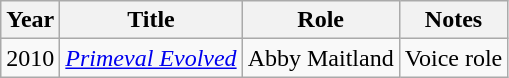<table class="wikitable">
<tr>
<th>Year</th>
<th>Title</th>
<th>Role</th>
<th class="unsortable">Notes</th>
</tr>
<tr>
<td>2010</td>
<td><em><a href='#'>Primeval Evolved</a></em></td>
<td>Abby Maitland</td>
<td>Voice role</td>
</tr>
</table>
